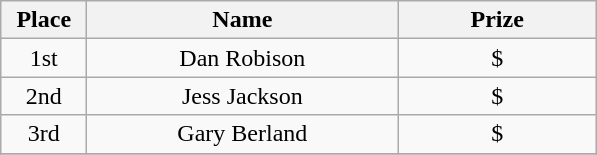<table class="wikitable">
<tr>
<th width="50">Place</th>
<th width="200">Name</th>
<th width="125">Prize</th>
</tr>
<tr>
<td align = "center">1st</td>
<td align = "center">Dan Robison</td>
<td align = "center">$</td>
</tr>
<tr>
<td align = "center">2nd</td>
<td align = "center">Jess Jackson</td>
<td align = "center">$</td>
</tr>
<tr>
<td align = "center">3rd</td>
<td align = "center">Gary Berland</td>
<td align = "center">$</td>
</tr>
<tr>
</tr>
</table>
